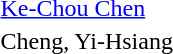<table>
<tr>
<th></th>
<td> <a href='#'>Ke-Chou Chen</a></td>
</tr>
<tr>
<th></th>
<td>Cheng, Yi-Hsiang</td>
</tr>
<tr>
</tr>
</table>
